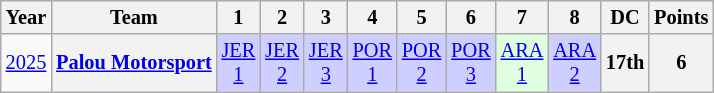<table class="wikitable" style="text-align:center; font-size:85%">
<tr>
<th>Year</th>
<th>Team</th>
<th>1</th>
<th>2</th>
<th>3</th>
<th>4</th>
<th>5</th>
<th>6</th>
<th>7</th>
<th>8</th>
<th>DC</th>
<th>Points</th>
</tr>
<tr>
<td><a href='#'>2025</a></td>
<th><a href='#'>Palou Motorsport</a></th>
<td style="background:#CFCFFF"><a href='#'>JER<br>1</a><br></td>
<td style="background:#CFCFFF"><a href='#'>JER<br>2</a><br></td>
<td style="background:#CFCFFF"><a href='#'>JER<br>3</a><br></td>
<td style="background:#CFCFFF"><a href='#'>POR<br>1</a><br></td>
<td style="background:#CFCFFF"><a href='#'>POR<br>2</a><br></td>
<td style="background:#CFCFFF"><a href='#'>POR<br>3</a><br></td>
<td style="background:#DFFFDF"><a href='#'>ARA<br>1</a><br></td>
<td style="background:#CFCFFF"><a href='#'>ARA<br>2</a><br></td>
<th>17th</th>
<th>6</th>
</tr>
</table>
